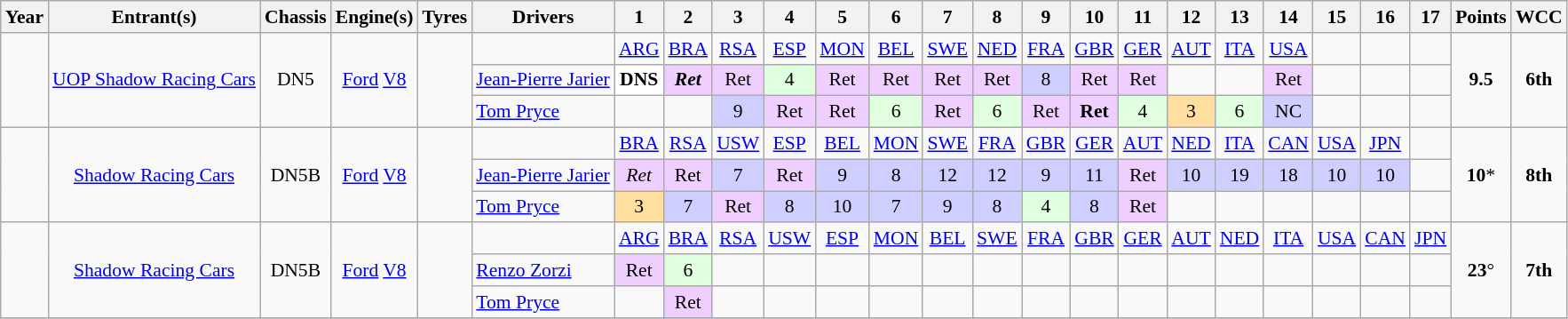<table class="wikitable" style="text-align:center; font-size:90%">
<tr>
<th>Year</th>
<th>Entrant(s)</th>
<th>Chassis</th>
<th>Engine(s)</th>
<th>Tyres</th>
<th>Drivers</th>
<th>1</th>
<th>2</th>
<th>3</th>
<th>4</th>
<th>5</th>
<th>6</th>
<th>7</th>
<th>8</th>
<th>9</th>
<th>10</th>
<th>11</th>
<th>12</th>
<th>13</th>
<th>14</th>
<th>15</th>
<th>16</th>
<th>17</th>
<th>Points</th>
<th>WCC</th>
</tr>
<tr>
<td rowspan="3"></td>
<td rowspan="3"><a href='#'>UOP Shadow Racing Cars</a></td>
<td rowspan="3">DN5</td>
<td rowspan="3"><a href='#'>Ford</a> <a href='#'>V8</a></td>
<td rowspan="3"></td>
<td></td>
<td><a href='#'>ARG</a></td>
<td><a href='#'>BRA</a></td>
<td><a href='#'>RSA</a></td>
<td><a href='#'>ESP</a></td>
<td><a href='#'>MON</a></td>
<td><a href='#'>BEL</a></td>
<td><a href='#'>SWE</a></td>
<td><a href='#'>NED</a></td>
<td><a href='#'>FRA</a></td>
<td><a href='#'>GBR</a></td>
<td><a href='#'>GER</a></td>
<td><a href='#'>AUT</a></td>
<td><a href='#'>ITA</a></td>
<td><a href='#'>USA</a></td>
<td></td>
<td></td>
<td></td>
<td rowspan="3"><strong>9.5</strong></td>
<td rowspan="3"><strong>6th</strong></td>
</tr>
<tr>
<td align="left"><a href='#'>Jean-Pierre Jarier</a></td>
<td style="background:#FFFFFF;"><strong>DNS</strong></td>
<td style="background:#EFCFFF;"><strong><em>Ret</em></strong></td>
<td style="background:#EFCFFF;">Ret</td>
<td style="background:#DFFFDF;">4</td>
<td style="background:#EFCFFF;">Ret</td>
<td style="background:#EFCFFF;">Ret</td>
<td style="background:#EFCFFF;">Ret</td>
<td style="background:#EFCFFF;">Ret</td>
<td style="background:#CFCFFF;">8</td>
<td style="background:#EFCFFF;">Ret</td>
<td style="background:#EFCFFF;">Ret</td>
<td></td>
<td></td>
<td style="background:#EFCFFF;">Ret</td>
<td></td>
<td></td>
<td></td>
</tr>
<tr>
<td align="left"><a href='#'>Tom Pryce</a></td>
<td></td>
<td></td>
<td style="background:#CFCFFF;">9</td>
<td style="background:#EFCFFF;">Ret</td>
<td style="background:#EFCFFF;">Ret</td>
<td style="background:#DFFFDF;">6</td>
<td style="background:#EFCFFF;">Ret</td>
<td style="background:#DFFFDF;">6</td>
<td style="background:#EFCFFF;">Ret</td>
<td style="background:#EFCFFF;"><strong>Ret</strong></td>
<td style="background:#DFFFDF;">4</td>
<td style="background:#FFDF9F;">3</td>
<td style="background:#DFFFDF;">6</td>
<td style="background:#CFCFFF;">NC</td>
<td></td>
<td></td>
<td></td>
</tr>
<tr>
<td rowspan="3"></td>
<td rowspan="3"><a href='#'>Shadow Racing Cars</a></td>
<td rowspan="3">DN5B</td>
<td rowspan="3"><a href='#'>Ford</a> <a href='#'>V8</a></td>
<td rowspan="3"></td>
<td></td>
<td><a href='#'>BRA</a></td>
<td><a href='#'>RSA</a></td>
<td><a href='#'>USW</a></td>
<td><a href='#'>ESP</a></td>
<td><a href='#'>BEL</a></td>
<td><a href='#'>MON</a></td>
<td><a href='#'>SWE</a></td>
<td><a href='#'>FRA</a></td>
<td><a href='#'>GBR</a></td>
<td><a href='#'>GER</a></td>
<td><a href='#'>AUT</a></td>
<td><a href='#'>NED</a></td>
<td><a href='#'>ITA</a></td>
<td><a href='#'>CAN</a></td>
<td><a href='#'>USA</a></td>
<td><a href='#'>JPN</a></td>
<td></td>
<td rowspan="3"><strong>10</strong>*</td>
<td rowspan="3"><strong>8th</strong></td>
</tr>
<tr>
<td align="left"><a href='#'>Jean-Pierre Jarier</a></td>
<td style="background:#efcfff;"><em>Ret</em></td>
<td style="background:#efcfff;">Ret</td>
<td style="background:#cfcfff;">7</td>
<td style="background:#efcfff;">Ret</td>
<td style="background:#cfcfff;">9</td>
<td style="background:#cfcfff;">8</td>
<td style="background:#cfcfff;">12</td>
<td style="background:#cfcfff;">12</td>
<td style="background:#cfcfff;">9</td>
<td style="background:#cfcfff;">11</td>
<td style="background:#efcfff;">Ret</td>
<td style="background:#cfcfff;">10</td>
<td style="background:#cfcfff;">19</td>
<td style="background:#cfcfff;">18</td>
<td style="background:#cfcfff;">10</td>
<td style="background:#cfcfff;">10</td>
<td></td>
</tr>
<tr>
<td align="left"><a href='#'>Tom Pryce</a></td>
<td style="background:#FFDF9F;">3</td>
<td style="background:#cfcfff;">7</td>
<td style="background:#efcfff;">Ret</td>
<td style="background:#cfcfff;">8</td>
<td style="background:#cfcfff;">10</td>
<td style="background:#cfcfff;">7</td>
<td style="background:#cfcfff;">9</td>
<td style="background:#cfcfff;">8</td>
<td style="background:#dfffdf;">4</td>
<td style="background:#cfcfff;">8</td>
<td style="background:#efcfff;">Ret</td>
<td></td>
<td></td>
<td></td>
<td></td>
<td></td>
<td></td>
</tr>
<tr>
<td rowspan="3"></td>
<td rowspan="3"><a href='#'>Shadow Racing Cars</a></td>
<td rowspan="3">DN5B</td>
<td rowspan="3"><a href='#'>Ford</a> <a href='#'>V8</a></td>
<td rowspan="3"></td>
<td></td>
<td><a href='#'>ARG</a></td>
<td><a href='#'>BRA</a></td>
<td><a href='#'>RSA</a></td>
<td><a href='#'>USW</a></td>
<td><a href='#'>ESP</a></td>
<td><a href='#'>MON</a></td>
<td><a href='#'>BEL</a></td>
<td><a href='#'>SWE</a></td>
<td><a href='#'>FRA</a></td>
<td><a href='#'>GBR</a></td>
<td><a href='#'>GER</a></td>
<td><a href='#'>AUT</a></td>
<td><a href='#'>NED</a></td>
<td><a href='#'>ITA</a></td>
<td><a href='#'>USA</a></td>
<td><a href='#'>CAN</a></td>
<td><a href='#'>JPN</a></td>
<td rowspan="3"><strong>23</strong>°</td>
<td rowspan="3"><strong>7th</strong></td>
</tr>
<tr>
<td align="left"><a href='#'>Renzo Zorzi</a></td>
<td style="background:#efcfff;">Ret</td>
<td style="background:#dfffdf;">6</td>
<td></td>
<td></td>
<td></td>
<td></td>
<td></td>
<td></td>
<td></td>
<td></td>
<td></td>
<td></td>
<td></td>
<td></td>
<td></td>
<td></td>
<td></td>
</tr>
<tr>
<td align="left"><a href='#'>Tom Pryce</a></td>
<td></td>
<td style="background:#efcfff;">Ret</td>
<td></td>
<td></td>
<td></td>
<td></td>
<td></td>
<td></td>
<td></td>
<td></td>
<td></td>
<td></td>
<td></td>
<td></td>
<td></td>
<td></td>
<td></td>
</tr>
<tr>
</tr>
</table>
